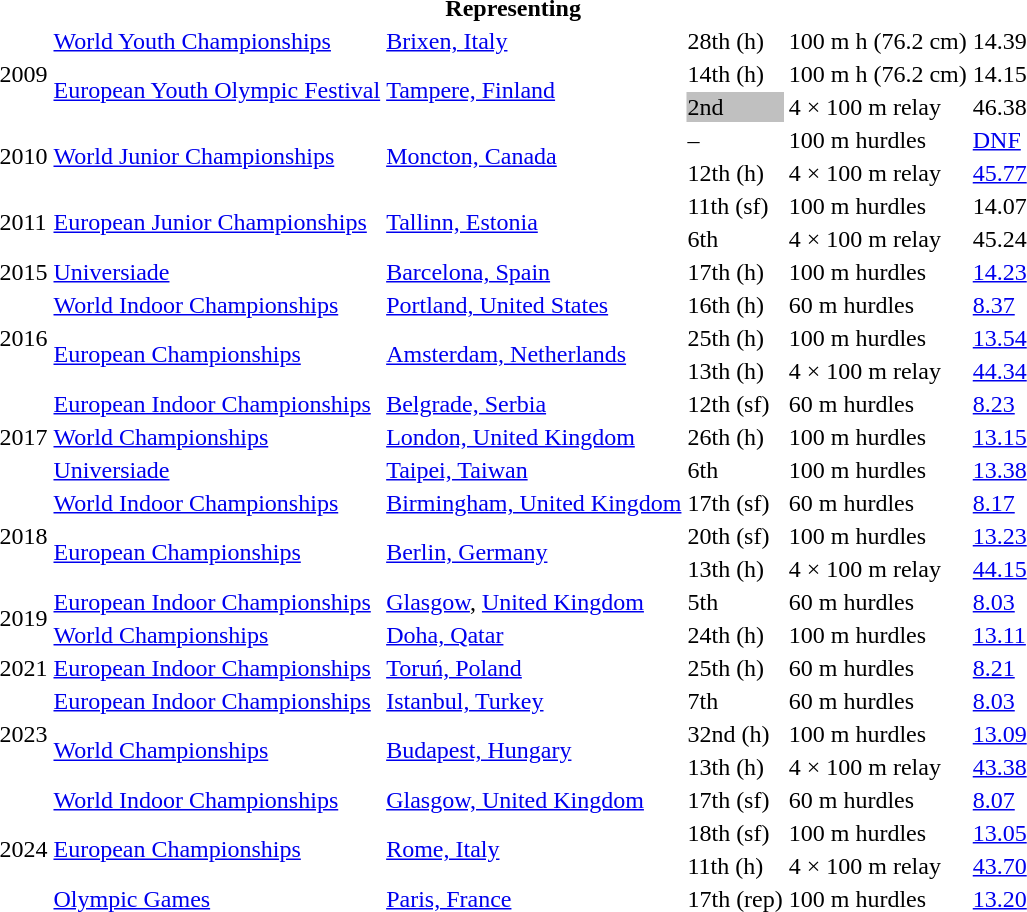<table>
<tr>
<th colspan="6">Representing </th>
</tr>
<tr>
<td rowspan=3>2009</td>
<td><a href='#'>World Youth Championships</a></td>
<td><a href='#'>Brixen, Italy</a></td>
<td>28th (h)</td>
<td>100 m h (76.2 cm)</td>
<td>14.39</td>
</tr>
<tr>
<td rowspan=2><a href='#'>European Youth Olympic Festival</a></td>
<td rowspan=2><a href='#'>Tampere, Finland</a></td>
<td>14th (h)</td>
<td>100 m h (76.2 cm)</td>
<td>14.15</td>
</tr>
<tr>
<td bgcolor=silver>2nd</td>
<td>4 × 100 m relay</td>
<td>46.38</td>
</tr>
<tr>
<td rowspan=2>2010</td>
<td rowspan=2><a href='#'>World Junior Championships</a></td>
<td rowspan=2><a href='#'>Moncton, Canada</a></td>
<td>–</td>
<td>100 m hurdles</td>
<td><a href='#'>DNF</a></td>
</tr>
<tr>
<td>12th (h)</td>
<td>4 × 100 m relay</td>
<td><a href='#'>45.77</a></td>
</tr>
<tr>
<td rowspan=2>2011</td>
<td rowspan=2><a href='#'>European Junior Championships</a></td>
<td rowspan=2><a href='#'>Tallinn, Estonia</a></td>
<td>11th (sf)</td>
<td>100 m hurdles</td>
<td>14.07</td>
</tr>
<tr>
<td>6th</td>
<td>4 × 100 m relay</td>
<td>45.24</td>
</tr>
<tr>
<td>2015</td>
<td><a href='#'>Universiade</a></td>
<td><a href='#'>Barcelona, Spain</a></td>
<td>17th (h)</td>
<td>100 m hurdles</td>
<td><a href='#'>14.23</a></td>
</tr>
<tr>
<td rowspan=3>2016</td>
<td><a href='#'>World Indoor Championships</a></td>
<td><a href='#'>Portland, United States</a></td>
<td>16th (h)</td>
<td>60 m hurdles</td>
<td><a href='#'>8.37</a></td>
</tr>
<tr>
<td rowspan=2><a href='#'>European Championships</a></td>
<td rowspan=2><a href='#'>Amsterdam, Netherlands</a></td>
<td>25th (h)</td>
<td>100 m hurdles</td>
<td><a href='#'>13.54</a></td>
</tr>
<tr>
<td>13th (h)</td>
<td>4 × 100 m relay</td>
<td><a href='#'>44.34</a></td>
</tr>
<tr>
<td rowspan=3>2017</td>
<td><a href='#'>European Indoor Championships</a></td>
<td><a href='#'>Belgrade, Serbia</a></td>
<td>12th (sf)</td>
<td>60 m hurdles</td>
<td><a href='#'>8.23</a></td>
</tr>
<tr>
<td><a href='#'>World Championships</a></td>
<td><a href='#'>London, United Kingdom</a></td>
<td>26th (h)</td>
<td>100 m hurdles</td>
<td><a href='#'>13.15</a></td>
</tr>
<tr>
<td><a href='#'>Universiade</a></td>
<td><a href='#'>Taipei, Taiwan</a></td>
<td>6th</td>
<td>100 m hurdles</td>
<td><a href='#'>13.38</a></td>
</tr>
<tr>
<td rowspan=3>2018</td>
<td><a href='#'>World Indoor Championships</a></td>
<td><a href='#'>Birmingham, United Kingdom</a></td>
<td>17th (sf)</td>
<td>60 m hurdles</td>
<td><a href='#'>8.17</a></td>
</tr>
<tr>
<td rowspan=2><a href='#'>European Championships</a></td>
<td rowspan=2><a href='#'>Berlin, Germany</a></td>
<td>20th (sf)</td>
<td>100 m hurdles</td>
<td><a href='#'>13.23</a></td>
</tr>
<tr>
<td>13th (h)</td>
<td>4 × 100 m relay</td>
<td><a href='#'>44.15</a></td>
</tr>
<tr>
<td rowspan=2>2019</td>
<td><a href='#'>European Indoor Championships</a></td>
<td><a href='#'>Glasgow</a>, <a href='#'>United Kingdom</a></td>
<td>5th</td>
<td>60 m hurdles</td>
<td><a href='#'>8.03</a></td>
</tr>
<tr>
<td><a href='#'>World Championships</a></td>
<td><a href='#'>Doha, Qatar</a></td>
<td>24th (h)</td>
<td>100 m hurdles</td>
<td><a href='#'>13.11</a></td>
</tr>
<tr>
<td>2021</td>
<td><a href='#'>European Indoor Championships</a></td>
<td><a href='#'>Toruń, Poland</a></td>
<td>25th (h)</td>
<td>60 m hurdles</td>
<td><a href='#'>8.21</a></td>
</tr>
<tr>
<td rowspan=3>2023</td>
<td><a href='#'>European Indoor Championships</a></td>
<td><a href='#'>Istanbul, Turkey</a></td>
<td>7th</td>
<td>60 m hurdles</td>
<td><a href='#'>8.03</a></td>
</tr>
<tr>
<td rowspan=2><a href='#'>World Championships</a></td>
<td rowspan=2><a href='#'>Budapest, Hungary</a></td>
<td>32nd (h)</td>
<td>100 m hurdles</td>
<td><a href='#'>13.09</a></td>
</tr>
<tr>
<td>13th (h)</td>
<td>4 × 100 m relay</td>
<td><a href='#'>43.38</a></td>
</tr>
<tr>
<td rowspan=4>2024</td>
<td><a href='#'>World Indoor Championships</a></td>
<td><a href='#'>Glasgow, United Kingdom</a></td>
<td>17th (sf)</td>
<td>60 m hurdles</td>
<td><a href='#'>8.07</a></td>
</tr>
<tr>
<td rowspan=2><a href='#'>European Championships</a></td>
<td rowspan=2><a href='#'>Rome, Italy</a></td>
<td>18th (sf)</td>
<td>100 m hurdles</td>
<td><a href='#'>13.05</a></td>
</tr>
<tr>
<td>11th (h)</td>
<td>4 × 100 m relay</td>
<td><a href='#'>43.70</a></td>
</tr>
<tr>
<td><a href='#'>Olympic Games</a></td>
<td><a href='#'>Paris, France</a></td>
<td>17th (rep)</td>
<td>100 m hurdles</td>
<td><a href='#'>13.20</a></td>
</tr>
</table>
